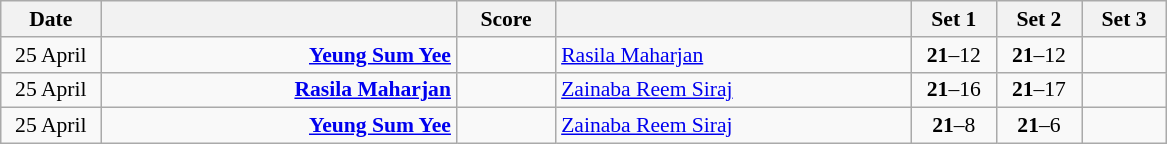<table class="wikitable" style="text-align: center; font-size:90%">
<tr>
<th width="60">Date</th>
<th align="right" width="230"></th>
<th width="60">Score</th>
<th align="left" width="230"></th>
<th width="50">Set 1</th>
<th width="50">Set 2</th>
<th width="50">Set 3</th>
</tr>
<tr>
<td>25 April<br></td>
<td align="right"><strong><a href='#'>Yeung Sum Yee</a> </strong></td>
<td align="center"></td>
<td align="left"> <a href='#'>Rasila Maharjan</a></td>
<td><strong>21</strong>–12</td>
<td><strong>21</strong>–12</td>
<td></td>
</tr>
<tr>
<td>25 April<br></td>
<td align="right"><strong><a href='#'>Rasila Maharjan</a> </strong></td>
<td align="center"></td>
<td align="left"> <a href='#'>Zainaba Reem Siraj</a></td>
<td><strong>21</strong>–16</td>
<td><strong>21</strong>–17</td>
<td></td>
</tr>
<tr>
<td>25 April<br></td>
<td align="right"><strong><a href='#'>Yeung Sum Yee</a> </strong></td>
<td align="center"></td>
<td align="left"> <a href='#'>Zainaba Reem Siraj</a></td>
<td><strong>21</strong>–8</td>
<td><strong>21</strong>–6</td>
<td></td>
</tr>
</table>
